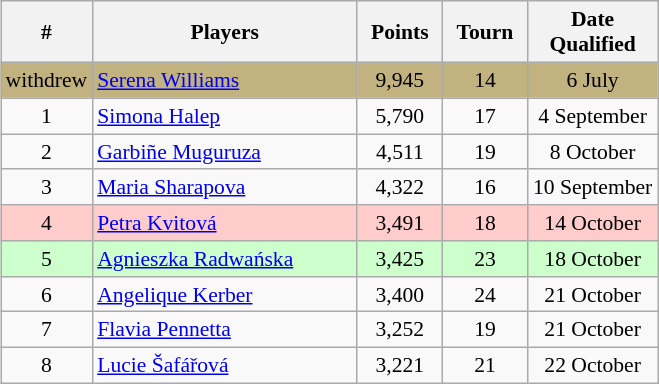<table class="sortable wikitable" style="float:right;margin-left:1em;text-align:center;font-size:90%;text:justify;">
<tr>
<th width=20>#</th>
<th width=170>Players</th>
<th width=50>Points</th>
<th width=50>Tourn</th>
<th width=80>Date Qualified</th>
</tr>
<tr style="background:#C2B280;">
<td>withdrew</td>
<td align="left"> <a href='#'>Serena Williams</a></td>
<td>9,945</td>
<td>14</td>
<td>6 July</td>
</tr>
<tr>
<td>1</td>
<td align=left> <a href='#'>Simona Halep</a></td>
<td>5,790</td>
<td>17</td>
<td>4 September</td>
</tr>
<tr>
<td>2</td>
<td align=left> <a href='#'>Garbiñe Muguruza</a></td>
<td>4,511</td>
<td>19</td>
<td>8 October</td>
</tr>
<tr>
<td>3</td>
<td align=left> <a href='#'>Maria Sharapova</a></td>
<td>4,322</td>
<td>16</td>
<td>10 September</td>
</tr>
<tr style="background:#fcc;">
<td>4</td>
<td align=left> <a href='#'>Petra Kvitová</a></td>
<td>3,491</td>
<td>18</td>
<td>14 October</td>
</tr>
<tr style="background:#cfc;">
<td>5</td>
<td align=left> <a href='#'>Agnieszka Radwańska</a></td>
<td>3,425</td>
<td>23</td>
<td>18 October</td>
</tr>
<tr>
<td>6</td>
<td align=left> <a href='#'>Angelique Kerber</a></td>
<td>3,400</td>
<td>24</td>
<td>21 October</td>
</tr>
<tr>
<td>7</td>
<td align=left> <a href='#'>Flavia Pennetta</a></td>
<td>3,252</td>
<td>19</td>
<td>21 October</td>
</tr>
<tr>
<td>8</td>
<td align=left> <a href='#'>Lucie Šafářová</a></td>
<td>3,221</td>
<td>21</td>
<td>22 October</td>
</tr>
</table>
